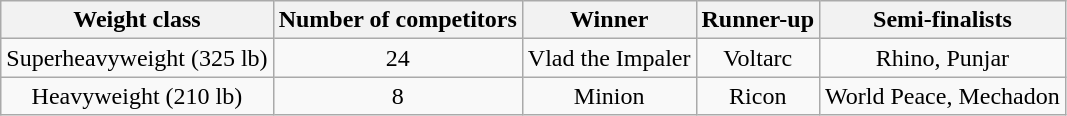<table class="wikitable sortable mw-collapsible" style="text-align:center;">
<tr>
<th>Weight class</th>
<th>Number of competitors</th>
<th>Winner</th>
<th>Runner-up</th>
<th>Semi-finalists</th>
</tr>
<tr>
<td>Superheavyweight (325 lb)</td>
<td>24</td>
<td>Vlad the Impaler</td>
<td>Voltarc</td>
<td>Rhino, Punjar</td>
</tr>
<tr>
<td>Heavyweight (210 lb)</td>
<td>8</td>
<td>Minion</td>
<td>Ricon</td>
<td>World Peace, Mechadon</td>
</tr>
</table>
